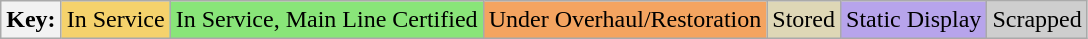<table class="wikitable">
<tr>
<th>Key:</th>
<td bgcolor=#F5D26C>In Service</td>
<td bgcolor=#89E579>In Service, Main Line Certified</td>
<td bgcolor=#f4a460>Under Overhaul/Restoration</td>
<td bgcolor=#DED7B6>Stored</td>
<td bgcolor=#B7A4EB>Static Display</td>
<td bgcolor=#cecece>Scrapped</td>
</tr>
</table>
